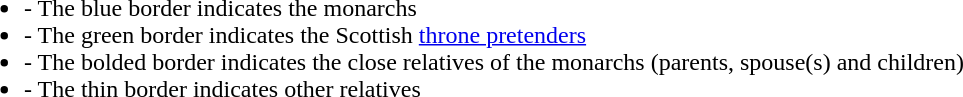<table style="margin:1em auto;">
<tr>
<td><br><ul><li> - The blue border indicates the monarchs</li><li> - The green border indicates the Scottish <a href='#'>throne pretenders</a></li><li> - The bolded border indicates the close relatives of the monarchs (parents, spouse(s) and children)</li><li> - The thin border indicates other relatives</li></ul></td>
</tr>
</table>
